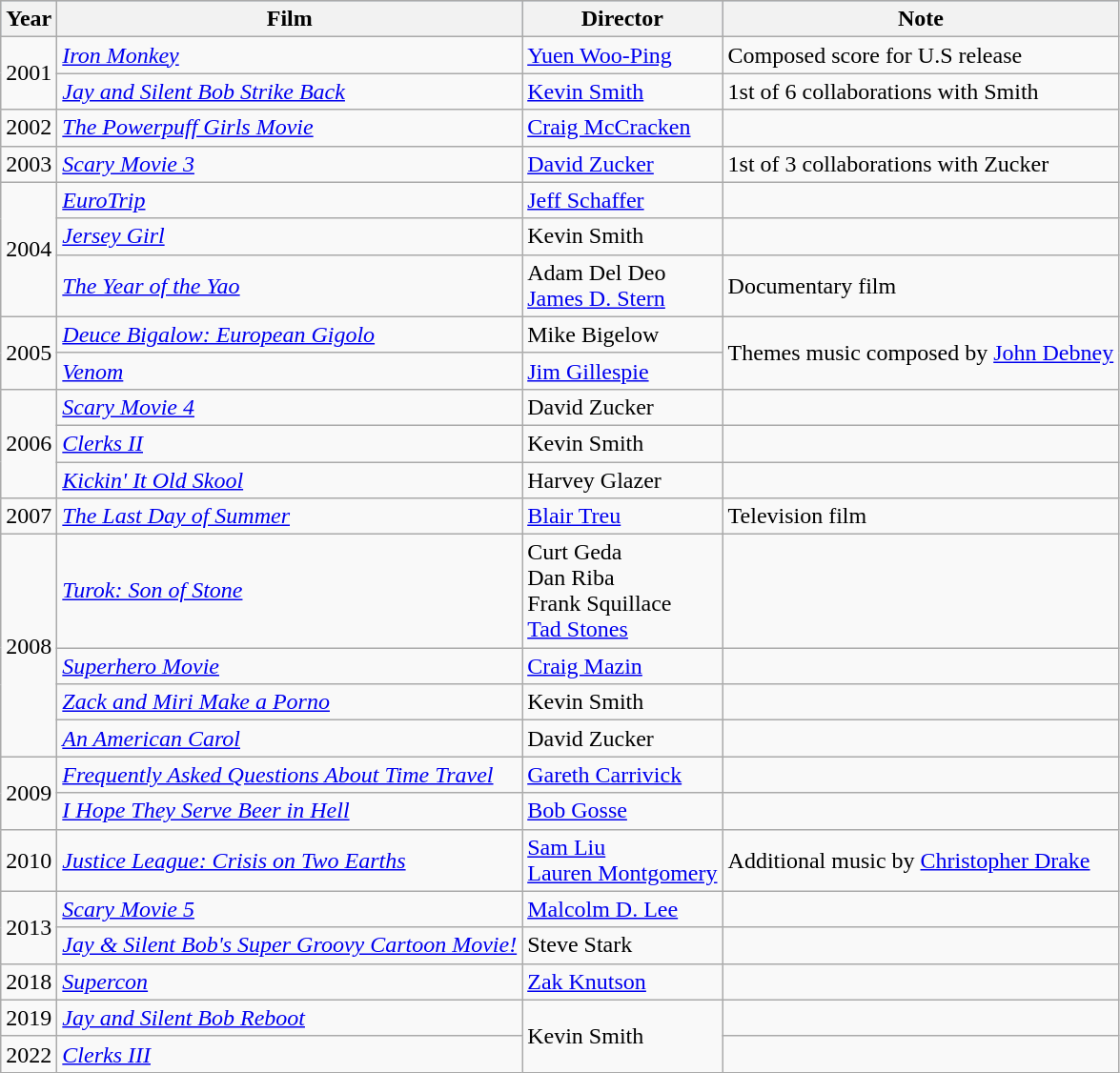<table class="wikitable">
<tr style="background:#b0c4de; text-align:center;">
<th>Year</th>
<th>Film</th>
<th>Director</th>
<th>Note</th>
</tr>
<tr>
<td rowspan="2">2001</td>
<td><em><a href='#'>Iron Monkey</a></em></td>
<td><a href='#'>Yuen Woo-Ping</a></td>
<td>Composed score for U.S release</td>
</tr>
<tr>
<td><em><a href='#'>Jay and Silent Bob Strike Back</a></em></td>
<td><a href='#'>Kevin Smith</a></td>
<td>1st of 6 collaborations with Smith</td>
</tr>
<tr>
<td>2002</td>
<td><em><a href='#'>The Powerpuff Girls Movie</a></em></td>
<td><a href='#'>Craig McCracken</a></td>
<td></td>
</tr>
<tr>
<td>2003</td>
<td><em><a href='#'>Scary Movie 3</a></em></td>
<td><a href='#'>David Zucker</a></td>
<td>1st of 3 collaborations with Zucker</td>
</tr>
<tr>
<td rowspan="3">2004</td>
<td><em><a href='#'>EuroTrip</a></em></td>
<td><a href='#'>Jeff Schaffer</a></td>
<td></td>
</tr>
<tr>
<td><em><a href='#'>Jersey Girl</a></em></td>
<td>Kevin Smith</td>
<td></td>
</tr>
<tr>
<td><em><a href='#'>The Year of the Yao</a></em></td>
<td>Adam Del Deo <br> <a href='#'>James D. Stern</a></td>
<td>Documentary film</td>
</tr>
<tr>
<td rowspan="2">2005</td>
<td><em><a href='#'>Deuce Bigalow: European Gigolo</a></em></td>
<td>Mike Bigelow</td>
<td Rowspan=2>Themes music composed by <a href='#'>John Debney</a></td>
</tr>
<tr>
<td><em><a href='#'>Venom</a></em></td>
<td><a href='#'>Jim Gillespie</a></td>
</tr>
<tr>
<td rowspan="3">2006</td>
<td><em><a href='#'>Scary Movie 4</a></em></td>
<td>David Zucker</td>
<td></td>
</tr>
<tr>
<td><em><a href='#'>Clerks II</a></em></td>
<td>Kevin Smith</td>
<td></td>
</tr>
<tr>
<td><em><a href='#'>Kickin' It Old Skool</a></em></td>
<td>Harvey Glazer</td>
<td></td>
</tr>
<tr>
<td>2007</td>
<td><em><a href='#'>The Last Day of Summer</a></em></td>
<td><a href='#'>Blair Treu</a></td>
<td>Television film</td>
</tr>
<tr>
<td rowspan="4">2008</td>
<td><em><a href='#'>Turok: Son of Stone</a></em></td>
<td>Curt Geda <br> Dan Riba <br> Frank Squillace <br> <a href='#'>Tad Stones</a></td>
<td></td>
</tr>
<tr>
<td><em><a href='#'>Superhero Movie</a></em></td>
<td><a href='#'>Craig Mazin</a></td>
<td></td>
</tr>
<tr>
<td><em><a href='#'>Zack and Miri Make a Porno</a></em></td>
<td>Kevin Smith</td>
<td></td>
</tr>
<tr>
<td><em><a href='#'>An American Carol</a></em></td>
<td>David Zucker</td>
<td></td>
</tr>
<tr>
<td rowspan="2">2009</td>
<td><em><a href='#'>Frequently Asked Questions About Time Travel</a></em></td>
<td><a href='#'>Gareth Carrivick</a></td>
<td></td>
</tr>
<tr>
<td><em><a href='#'>I Hope They Serve Beer in Hell</a></em></td>
<td><a href='#'>Bob Gosse</a></td>
<td></td>
</tr>
<tr>
<td>2010</td>
<td><em><a href='#'>Justice League: Crisis on Two Earths</a></em></td>
<td><a href='#'>Sam Liu</a> <br> <a href='#'>Lauren Montgomery</a></td>
<td>Additional music by <a href='#'>Christopher Drake</a></td>
</tr>
<tr>
<td rowspan="2">2013</td>
<td><em><a href='#'>Scary Movie 5</a></em></td>
<td><a href='#'>Malcolm D. Lee</a></td>
<td></td>
</tr>
<tr>
<td><em><a href='#'>Jay & Silent Bob's Super Groovy Cartoon Movie!</a></em></td>
<td>Steve Stark</td>
<td></td>
</tr>
<tr>
<td>2018</td>
<td><em><a href='#'>Supercon</a></em></td>
<td><a href='#'>Zak Knutson</a></td>
<td></td>
</tr>
<tr>
<td>2019</td>
<td><em><a href='#'>Jay and Silent Bob Reboot</a></em></td>
<td rowspan=2>Kevin Smith</td>
<td></td>
</tr>
<tr>
<td>2022</td>
<td><em><a href='#'>Clerks III</a></em></td>
<td></td>
</tr>
</table>
